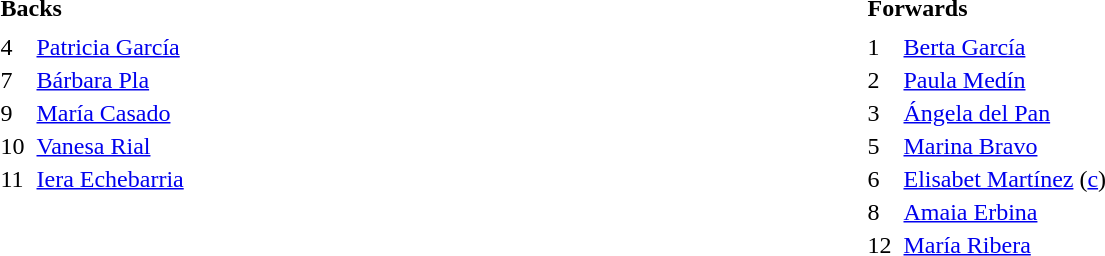<table style="text-align:left">
<tr>
<th colspan=2>Backs</th>
<th colspan=2>Forwards</th>
</tr>
<tr>
<th style="width:20px;"></th>
<th style="width:550px;"></th>
<th style="width:20px;"></th>
<th style="width:250px;"></th>
</tr>
<tr>
<td align=centre>4</td>
<td><a href='#'>Patricia García</a></td>
<td align=centre>1</td>
<td><a href='#'>Berta García</a></td>
</tr>
<tr>
<td align=centre>7</td>
<td><a href='#'>Bárbara Pla</a></td>
<td align=centre>2</td>
<td><a href='#'>Paula Medín</a></td>
</tr>
<tr>
<td align=centre>9</td>
<td><a href='#'>María Casado</a></td>
<td align=centre>3</td>
<td><a href='#'>Ángela del Pan</a></td>
</tr>
<tr>
<td align=centre>10</td>
<td><a href='#'>Vanesa Rial</a></td>
<td align=centre>5</td>
<td><a href='#'>Marina Bravo</a></td>
</tr>
<tr>
<td align=centre>11</td>
<td><a href='#'>Iera Echebarria</a></td>
<td align=centre>6</td>
<td><a href='#'>Elisabet Martínez</a> (<a href='#'>c</a>)</td>
</tr>
<tr>
<td align=centre></td>
<td></td>
<td align=centre>8</td>
<td><a href='#'>Amaia Erbina</a></td>
</tr>
<tr>
<td align=centre></td>
<td></td>
<td align=centre>12</td>
<td><a href='#'>María Ribera</a></td>
</tr>
</table>
